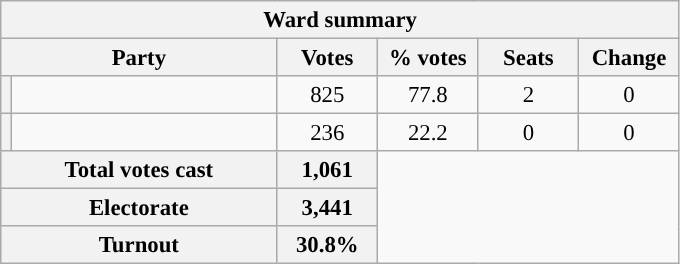<table class="wikitable" style="font-size: 95%;">
<tr>
<th colspan="6">Ward summary</th>
</tr>
<tr>
<th colspan="2">Party</th>
<th style="width: 60px">Votes</th>
<th style="width: 60px">% votes</th>
<th style="width: 60px">Seats</th>
<th style="width: 60px">Change</th>
</tr>
<tr>
<th style="background-color: "></th>
<td style="width: 170px"><a href='#'></a></td>
<td style="text-align:center;">825</td>
<td style="text-align:center;">77.8</td>
<td style="text-align:center;">2</td>
<td style="text-align:center;">0</td>
</tr>
<tr>
<th style="background-color: "></th>
<td style="width: 170px"><a href='#'></a></td>
<td style="text-align:center;">236</td>
<td style="text-align:center;">22.2</td>
<td style="text-align:center;">0</td>
<td style="text-align:center;">0</td>
</tr>
<tr style="background:#e9e9e9;">
<th colspan="2">Total votes cast</th>
<th style="width: 60px">1,061</th>
</tr>
<tr style="background:#e9e9e9;">
<th colspan="2">Electorate</th>
<th style="width: 60px">3,441</th>
</tr>
<tr style="background:#e9e9e9;">
<th colspan="2">Turnout</th>
<th style="width: 60px">30.8%</th>
</tr>
</table>
